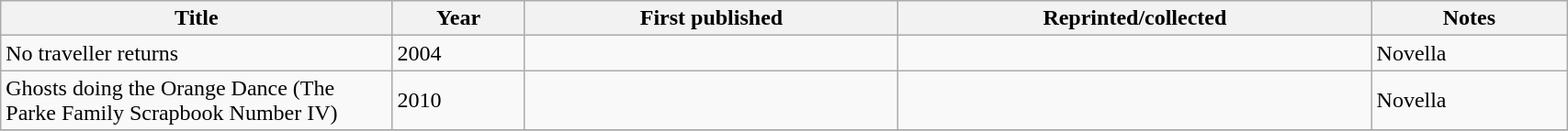<table class='wikitable sortable' width='90%'>
<tr>
<th width=25%>Title</th>
<th>Year</th>
<th>First published</th>
<th>Reprinted/collected</th>
<th>Notes</th>
</tr>
<tr>
<td>No traveller returns</td>
<td>2004</td>
<td></td>
<td></td>
<td>Novella</td>
</tr>
<tr>
<td>Ghosts doing the Orange Dance (The Parke Family Scrapbook Number IV)</td>
<td>2010</td>
<td></td>
<td></td>
<td>Novella</td>
</tr>
<tr>
</tr>
</table>
